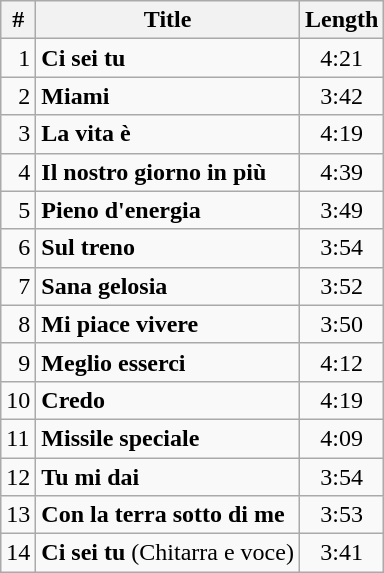<table class="wikitable">
<tr>
<th>#</th>
<th>Title</th>
<th>Length</th>
</tr>
<tr>
<td align="right">1</td>
<td align="left"><strong>Ci sei tu</strong></td>
<td align="center">4:21</td>
</tr>
<tr>
<td align="right">2</td>
<td align="left"><strong>Miami</strong></td>
<td align="center">3:42</td>
</tr>
<tr>
<td align="right">3</td>
<td align="left"><strong>La vita è</strong></td>
<td align="center">4:19</td>
</tr>
<tr>
<td align="right">4</td>
<td align="left"><strong>Il nostro giorno in più</strong></td>
<td align="center">4:39</td>
</tr>
<tr>
<td align="right">5</td>
<td align="left"><strong>Pieno d'energia</strong></td>
<td align="center">3:49</td>
</tr>
<tr>
<td align="right">6</td>
<td align="left"><strong>Sul treno</strong></td>
<td align="center">3:54</td>
</tr>
<tr>
<td align="right">7</td>
<td align="left"><strong>Sana gelosia</strong></td>
<td align="center">3:52</td>
</tr>
<tr>
<td align="right">8</td>
<td align="left"><strong>Mi piace vivere</strong></td>
<td align="center">3:50</td>
</tr>
<tr>
<td align="right">9</td>
<td align="left"><strong>Meglio esserci</strong></td>
<td align="center">4:12</td>
</tr>
<tr>
<td>10</td>
<td align="left"><strong>Credo</strong></td>
<td align="center">4:19</td>
</tr>
<tr>
<td>11</td>
<td align="left"><strong>Missile speciale</strong></td>
<td align="center">4:09</td>
</tr>
<tr>
<td>12</td>
<td align="left"><strong>Tu mi dai</strong></td>
<td align="center">3:54</td>
</tr>
<tr>
<td>13</td>
<td align="left"><strong>Con la terra sotto di me</strong></td>
<td align="center">3:53</td>
</tr>
<tr>
<td>14</td>
<td align="left"><strong>Ci sei tu</strong> (Chitarra e voce)</td>
<td align="center">3:41</td>
</tr>
</table>
